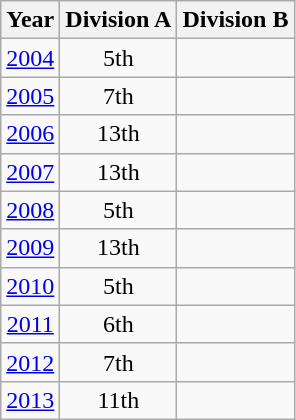<table class="wikitable" style="text-align:center">
<tr>
<th>Year</th>
<th>Division A</th>
<th>Division B</th>
</tr>
<tr>
<td><a href='#'>2004</a></td>
<td>5th</td>
<td></td>
</tr>
<tr>
<td><a href='#'>2005</a></td>
<td>7th</td>
<td></td>
</tr>
<tr>
<td><a href='#'>2006</a></td>
<td>13th</td>
<td></td>
</tr>
<tr>
<td><a href='#'>2007</a></td>
<td>13th</td>
<td></td>
</tr>
<tr>
<td><a href='#'>2008</a></td>
<td>5th</td>
<td></td>
</tr>
<tr>
<td><a href='#'>2009</a></td>
<td>13th</td>
<td></td>
</tr>
<tr>
<td><a href='#'>2010</a></td>
<td>5th</td>
<td></td>
</tr>
<tr>
<td><a href='#'>2011</a></td>
<td>6th</td>
<td></td>
</tr>
<tr>
<td><a href='#'>2012</a></td>
<td>7th</td>
<td></td>
</tr>
<tr>
<td><a href='#'>2013</a></td>
<td>11th</td>
<td></td>
</tr>
</table>
